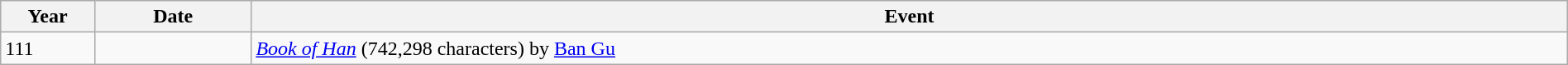<table class="wikitable" style="width:100%;">
<tr>
<th style="width:6%">Year</th>
<th style="width:10%">Date</th>
<th>Event</th>
</tr>
<tr>
<td>111</td>
<td></td>
<td><em><a href='#'>Book of Han</a></em> (742,298 characters) by <a href='#'>Ban Gu</a></td>
</tr>
</table>
